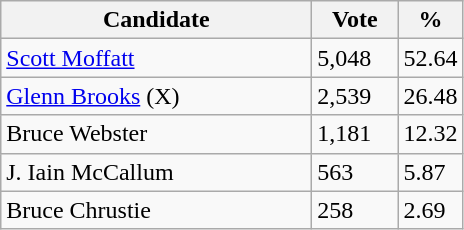<table class="wikitable">
<tr>
<th bgcolor="#DDDDFF" width="200px">Candidate</th>
<th bgcolor="#DDDDFF" width="50px">Vote</th>
<th bgcolor="#DDDDFF" width="30px">%</th>
</tr>
<tr>
<td><a href='#'>Scott Moffatt</a></td>
<td>5,048</td>
<td>52.64</td>
</tr>
<tr>
<td><a href='#'>Glenn Brooks</a> (X)</td>
<td>2,539</td>
<td>26.48</td>
</tr>
<tr>
<td>Bruce Webster</td>
<td>1,181</td>
<td>12.32</td>
</tr>
<tr>
<td>J. Iain McCallum</td>
<td>563</td>
<td>5.87</td>
</tr>
<tr>
<td>Bruce Chrustie</td>
<td>258</td>
<td>2.69</td>
</tr>
</table>
